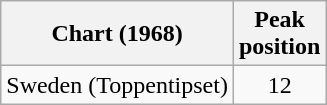<table class="wikitable sortable">
<tr>
<th>Chart (1968)</th>
<th>Peak<br>position</th>
</tr>
<tr>
<td>Sweden (Toppentipset)</td>
<td align="center">12</td>
</tr>
</table>
